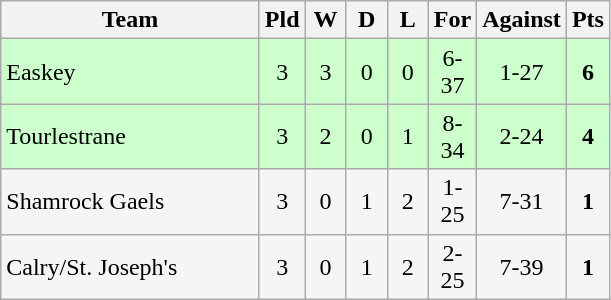<table class="wikitable">
<tr>
<th width=165>Team</th>
<th width=20>Pld</th>
<th width=20>W</th>
<th width=20>D</th>
<th width=20>L</th>
<th width=20>For</th>
<th width=20>Against</th>
<th width=20>Pts</th>
</tr>
<tr align=center style="background:#ccffcc;">
<td style="text-align:left;">Easkey</td>
<td>3</td>
<td>3</td>
<td>0</td>
<td>0</td>
<td>6-37</td>
<td>1-27</td>
<td><strong>6</strong></td>
</tr>
<tr align=center style="background:#ccffcc;">
<td style="text-align:left;">Tourlestrane</td>
<td>3</td>
<td>2</td>
<td>0</td>
<td>1</td>
<td>8-34</td>
<td>2-24</td>
<td><strong>4</strong></td>
</tr>
<tr align=center style="background:#f5f5f5;">
<td style="text-align:left;">Shamrock Gaels</td>
<td>3</td>
<td>0</td>
<td>1</td>
<td>2</td>
<td>1-25</td>
<td>7-31</td>
<td><strong>1</strong></td>
</tr>
<tr align=center style="background:#f5f5f5;">
<td style="text-align:left;">Calry/St. Joseph's</td>
<td>3</td>
<td>0</td>
<td>1</td>
<td>2</td>
<td>2-25</td>
<td>7-39</td>
<td><strong>1</strong></td>
</tr>
</table>
